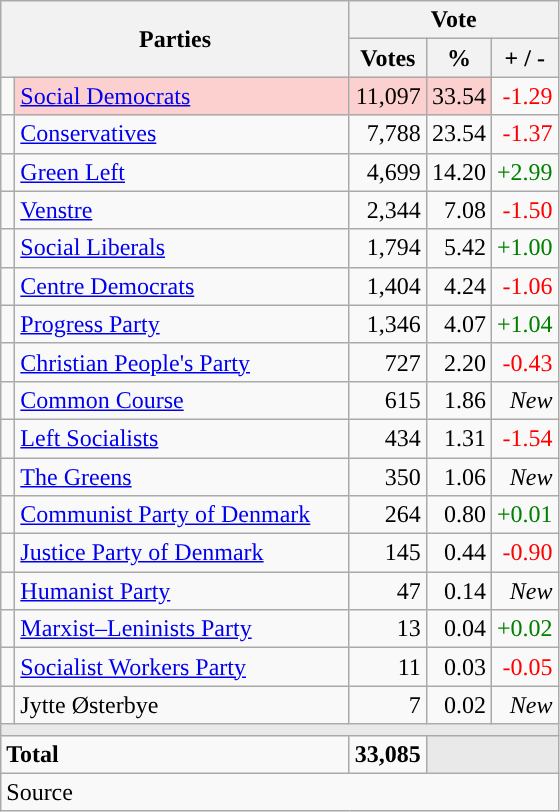<table class="wikitable" style="text-align:right;">
<tr>
<th style="text-align:centre;" rowspan="2" colspan="2" width="225">Parties</th>
<th colspan="3">Vote</th>
</tr>
<tr>
<th width="15">Votes</th>
<th width="15">%</th>
<th width="15">+ / -</th>
</tr>
<tr>
<td width="2" style="color:inherit;background:"></td>
<td bgcolor=#fbd0ce  align="left"><a href='#'>Social Democrats</a></td>
<td bgcolor=#fbd0ce>11,097</td>
<td bgcolor=#fbd0ce>33.54</td>
<td style=color:red;>-1.29</td>
</tr>
<tr>
<td width="2" style="color:inherit;background:"></td>
<td align="left"><a href='#'>Conservatives</a></td>
<td>7,788</td>
<td>23.54</td>
<td style=color:red;>-1.37</td>
</tr>
<tr>
<td width="2" style="color:inherit;background:"></td>
<td align="left"><a href='#'>Green Left</a></td>
<td>4,699</td>
<td>14.20</td>
<td style=color:green;>+2.99</td>
</tr>
<tr>
<td width="2" style="color:inherit;background:"></td>
<td align="left"><a href='#'>Venstre</a></td>
<td>2,344</td>
<td>7.08</td>
<td style=color:red;>-1.50</td>
</tr>
<tr>
<td width="2" style="color:inherit;background:"></td>
<td align="left"><a href='#'>Social Liberals</a></td>
<td>1,794</td>
<td>5.42</td>
<td style=color:green;>+1.00</td>
</tr>
<tr>
<td width="2" style="color:inherit;background:"></td>
<td align="left"><a href='#'>Centre Democrats</a></td>
<td>1,404</td>
<td>4.24</td>
<td style=color:red;>-1.06</td>
</tr>
<tr>
<td width="2" style="color:inherit;background:"></td>
<td align="left"><a href='#'>Progress Party</a></td>
<td>1,346</td>
<td>4.07</td>
<td style=color:green;>+1.04</td>
</tr>
<tr>
<td width="2" style="color:inherit;background:"></td>
<td align="left"><a href='#'>Christian People's Party</a></td>
<td>727</td>
<td>2.20</td>
<td style=color:red;>-0.43</td>
</tr>
<tr>
<td width="2" style="color:inherit;background:"></td>
<td align="left"><a href='#'>Common Course</a></td>
<td>615</td>
<td>1.86</td>
<td><em>New</em></td>
</tr>
<tr>
<td width="2" style="color:inherit;background:"></td>
<td align="left"><a href='#'>Left Socialists</a></td>
<td>434</td>
<td>1.31</td>
<td style=color:red;>-1.54</td>
</tr>
<tr>
<td width="2" style="color:inherit;background:"></td>
<td align="left"><a href='#'>The Greens</a></td>
<td>350</td>
<td>1.06</td>
<td><em>New</em></td>
</tr>
<tr>
<td width="2" style="color:inherit;background:"></td>
<td align="left"><a href='#'>Communist Party of Denmark</a></td>
<td>264</td>
<td>0.80</td>
<td style=color:green;>+0.01</td>
</tr>
<tr>
<td width="2" style="color:inherit;background:"></td>
<td align="left"><a href='#'>Justice Party of Denmark</a></td>
<td>145</td>
<td>0.44</td>
<td style=color:red;>-0.90</td>
</tr>
<tr>
<td width="2" style="color:inherit;background:"></td>
<td align="left"><a href='#'>Humanist Party</a></td>
<td>47</td>
<td>0.14</td>
<td><em>New</em></td>
</tr>
<tr>
<td width="2" style="color:inherit;background:"></td>
<td align="left"><a href='#'>Marxist–Leninists Party</a></td>
<td>13</td>
<td>0.04</td>
<td style=color:green;>+0.02</td>
</tr>
<tr>
<td width="2" style="color:inherit;background:"></td>
<td align="left"><a href='#'>Socialist Workers Party</a></td>
<td>11</td>
<td>0.03</td>
<td style=color:red;>-0.05</td>
</tr>
<tr>
<td width="2" style="color:inherit;background:"></td>
<td align="left">Jytte Østerbye</td>
<td>7</td>
<td>0.02</td>
<td><em>New</em></td>
</tr>
<tr>
<td colspan="7" bgcolor="#E9E9E9"></td>
</tr>
<tr>
<td align="left" colspan="2"><strong>Total</strong></td>
<td><strong>33,085</strong></td>
<td bgcolor="#E9E9E9" colspan="2"></td>
</tr>
<tr>
<td align="left" colspan="6">Source</td>
</tr>
</table>
